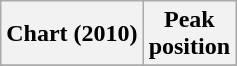<table class="wikitable plainrowheaders" style="text-align:center">
<tr>
<th scope="col">Chart (2010)</th>
<th scope="col">Peak<br>position</th>
</tr>
<tr>
</tr>
</table>
